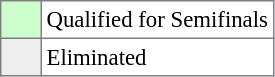<table bgcolor="#f7f8ff" cellpadding="3" cellspacing="0" border="1" style="font-size: 95%; border: gray solid 1px; border-collapse: collapse;text-align:center;">
<tr>
<td style="background:#CCFFCC;" width="20"></td>
<td bgcolor="#ffffff" align="left">Qualified for Semifinals</td>
</tr>
<tr>
<td style="background: #EEEEEE;" width="20"></td>
<td bgcolor="#ffffff" align="left">Eliminated</td>
</tr>
</table>
